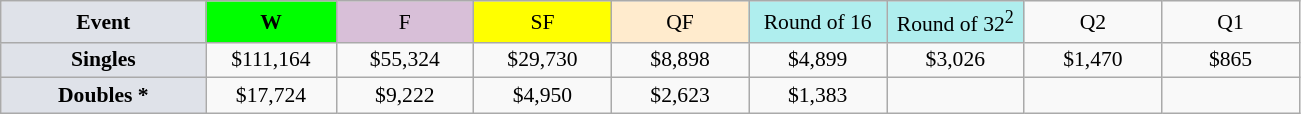<table class=wikitable style=font-size:90%;text-align:center>
<tr>
<td style="width:130px; background:#dfe2e9;"><strong>Event</strong></td>
<td style="width:80px; background:lime;"><strong>W</strong></td>
<td style="width:85px; background:thistle;">F</td>
<td style="width:85px; background:#ff0;">SF</td>
<td style="width:85px; background:#ffebcd;">QF</td>
<td style="width:85px; background:#afeeee;">Round of 16</td>
<td style="width:85px; background:#afeeee;">Round of 32<sup>2</sup></td>
<td width=85>Q2</td>
<td width=85>Q1</td>
</tr>
<tr>
<td style="background:#dfe2e9;"><strong>Singles</strong></td>
<td>$111,164</td>
<td>$55,324</td>
<td>$29,730</td>
<td>$8,898</td>
<td>$4,899</td>
<td>$3,026</td>
<td>$1,470</td>
<td>$865</td>
</tr>
<tr>
<td style="background:#dfe2e9;"><strong>Doubles *</strong></td>
<td>$17,724</td>
<td>$9,222</td>
<td>$4,950</td>
<td>$2,623</td>
<td>$1,383</td>
<td></td>
<td></td>
<td></td>
</tr>
</table>
